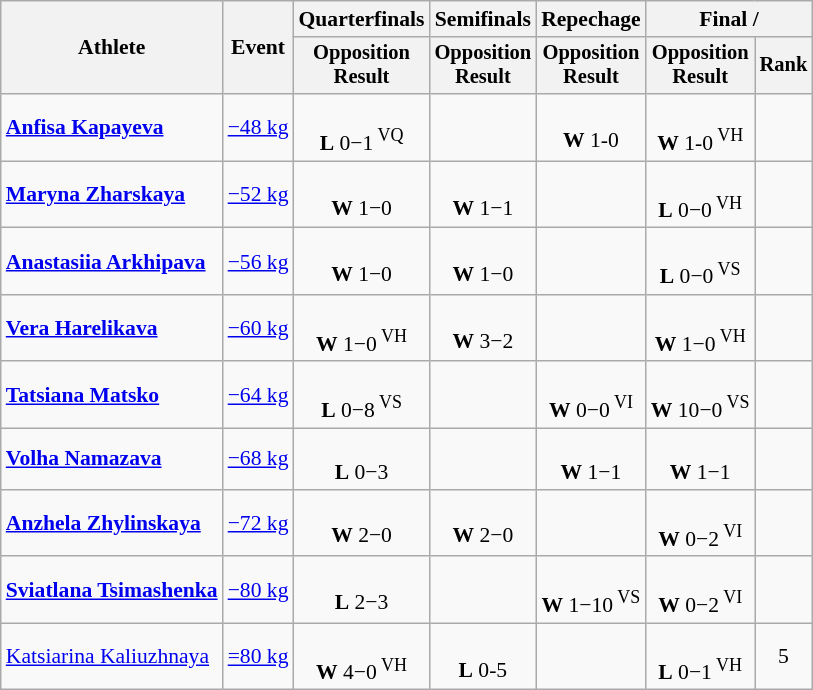<table class="wikitable" style="text-align:center; font-size:90%">
<tr>
<th rowspan=2>Athlete</th>
<th rowspan=2>Event</th>
<th>Quarterfinals</th>
<th>Semifinals</th>
<th>Repechage</th>
<th colspan=2>Final / </th>
</tr>
<tr style="font-size:95%">
<th>Opposition<br>Result</th>
<th>Opposition<br>Result</th>
<th>Opposition<br>Result</th>
<th>Opposition<br>Result</th>
<th>Rank</th>
</tr>
<tr>
<td align=left><strong><a href='#'>Anfisa Kapayeva</a></strong></td>
<td align=left><a href='#'>−48 kg</a></td>
<td><br><strong>L</strong> 0−1<sup> VQ</sup></td>
<td></td>
<td><br><strong>W</strong> 1-0</td>
<td><br><strong>W</strong> 1-0<sup> VH</sup></td>
<td></td>
</tr>
<tr>
<td align=left><strong><a href='#'>Maryna Zharskaya</a></strong></td>
<td align=left><a href='#'>−52 kg</a></td>
<td><br><strong>W</strong> 1−0</td>
<td><br><strong>W</strong> 1−1</td>
<td></td>
<td><br><strong>L</strong> 0−0<sup> VH</sup></td>
<td></td>
</tr>
<tr>
<td align=left><strong><a href='#'>Anastasiia Arkhipava</a></strong></td>
<td align=left><a href='#'>−56 kg</a></td>
<td><br><strong>W</strong> 1−0</td>
<td><br><strong>W</strong> 1−0</td>
<td></td>
<td><br><strong>L</strong> 0−0<sup> VS</sup></td>
<td></td>
</tr>
<tr>
<td align=left><strong><a href='#'>Vera Harelikava</a></strong></td>
<td align=left><a href='#'>−60 kg</a></td>
<td><br><strong>W</strong> 1−0<sup> VH</sup></td>
<td><br><strong>W</strong> 3−2</td>
<td></td>
<td><br><strong>W</strong> 1−0<sup> VH</sup></td>
<td></td>
</tr>
<tr>
<td align=left><strong><a href='#'>Tatsiana Matsko</a></strong></td>
<td align=left><a href='#'>−64 kg</a></td>
<td><br><strong>L</strong> 0−8<sup> VS</sup></td>
<td></td>
<td><br><strong>W</strong> 0−0<sup> VI</sup></td>
<td><br><strong>W</strong> 10−0<sup> VS</sup></td>
<td></td>
</tr>
<tr>
<td align=left><strong><a href='#'>Volha Namazava</a></strong></td>
<td align=left><a href='#'>−68 kg</a></td>
<td><br><strong>L</strong> 0−3</td>
<td></td>
<td><br><strong>W</strong> 1−1</td>
<td><br><strong>W</strong> 1−1</td>
<td></td>
</tr>
<tr>
<td align=left><strong><a href='#'>Anzhela Zhylinskaya</a></strong></td>
<td align=left><a href='#'>−72 kg</a></td>
<td><br><strong>W</strong> 2−0</td>
<td><br><strong>W</strong> 2−0</td>
<td></td>
<td><br><strong>W</strong> 0−2<sup> VI</sup></td>
<td></td>
</tr>
<tr>
<td align=left><strong><a href='#'>Sviatlana Tsimashenka</a></strong></td>
<td align=left><a href='#'>−80 kg</a></td>
<td><br><strong>L</strong> 2−3</td>
<td></td>
<td><br><strong>W</strong> 1−10<sup> VS</sup></td>
<td><br><strong>W</strong> 0−2<sup> VI</sup></td>
<td></td>
</tr>
<tr>
<td align=left><a href='#'>Katsiarina Kaliuzhnaya</a></td>
<td align=left><a href='#'>=80 kg</a></td>
<td><br><strong>W</strong> 4−0<sup> VH</sup></td>
<td><br><strong>L</strong> 0-5</td>
<td></td>
<td><br><strong>L</strong> 0−1<sup> VH</sup></td>
<td>5</td>
</tr>
</table>
